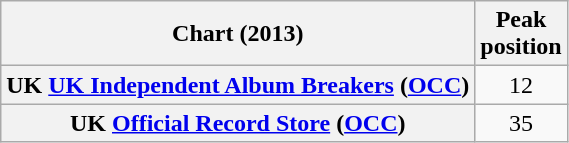<table class="wikitable sortable plainrowheaders" style="text-align:center">
<tr>
<th scope="col">Chart (2013)</th>
<th scope="col">Peak<br>position</th>
</tr>
<tr>
<th scope="row">UK <a href='#'>UK Independent Album Breakers</a> (<a href='#'>OCC</a>)</th>
<td>12</td>
</tr>
<tr>
<th scope="row">UK <a href='#'>Official Record Store</a> (<a href='#'>OCC</a>)</th>
<td>35</td>
</tr>
</table>
